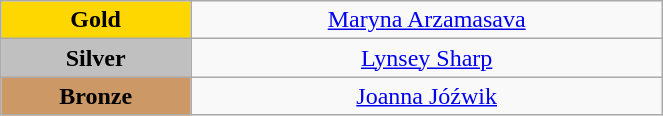<table class="wikitable" style=" text-align:center; " width="35%">
<tr>
<td bgcolor="gold"><strong>Gold</strong></td>
<td><a href='#'>Maryna Arzamasava</a> <br>  <small><em></em></small></td>
</tr>
<tr>
<td bgcolor="silver"><strong>Silver</strong></td>
<td><a href='#'>Lynsey Sharp</a> <br>  <small><em></em></small></td>
</tr>
<tr>
<td bgcolor="CC9966"><strong>Bronze</strong></td>
<td><a href='#'>Joanna Jóźwik</a> <br>  <small><em></em></small></td>
</tr>
</table>
